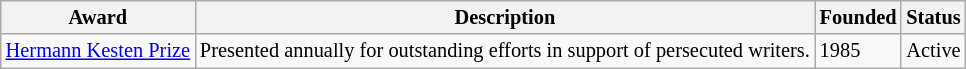<table class="wikitable sortable" style="font-size: 85%;">
<tr>
<th>Award</th>
<th>Description</th>
<th>Founded</th>
<th>Status</th>
</tr>
<tr>
<td><a href='#'>Hermann Kesten Prize</a></td>
<td>Presented annually for outstanding efforts in support of persecuted writers.</td>
<td>1985</td>
<td>Active</td>
</tr>
</table>
